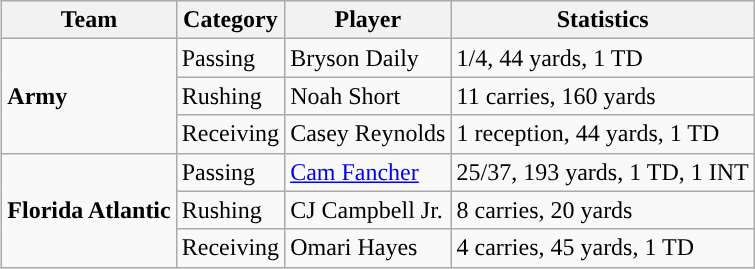<table class="wikitable" style="float: right;">
<tr>
<th>Team</th>
<th>Category</th>
<th>Player</th>
<th>Statistics</th>
</tr>
<tr>
<td rowspan=3><strong>Army</strong></td>
<td>Passing</td>
<td>Bryson Daily</td>
<td>1/4, 44 yards, 1 TD</td>
</tr>
<tr>
<td>Rushing</td>
<td>Noah Short</td>
<td>11 carries, 160 yards</td>
</tr>
<tr>
<td>Receiving</td>
<td>Casey Reynolds</td>
<td>1 reception, 44 yards, 1 TD</td>
</tr>
<tr>
<td rowspan=3><strong>Florida Atlantic</strong></td>
<td>Passing</td>
<td><a href='#'>Cam Fancher</a></td>
<td>25/37, 193 yards, 1 TD, 1 INT</td>
</tr>
<tr>
<td>Rushing</td>
<td>CJ Campbell Jr.</td>
<td>8 carries, 20 yards</td>
</tr>
<tr>
<td>Receiving</td>
<td>Omari Hayes</td>
<td>4 carries, 45 yards, 1 TD</td>
</tr>
</table>
